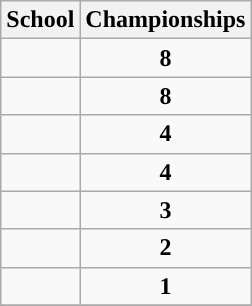<table class="wikitable sortable" style="text-align:center">
<tr>
<th>School</th>
<th>Championships</th>
</tr>
<tr>
<td><strong><a href='#'></a></strong></td>
<td><strong>8</strong></td>
</tr>
<tr>
<td><strong><a href='#'></a></strong></td>
<td><strong>8</strong></td>
</tr>
<tr>
<td><strong><a href='#'></a></strong></td>
<td><strong>4</strong></td>
</tr>
<tr>
<td><strong><a href='#'></a></strong></td>
<td><strong>4</strong></td>
</tr>
<tr>
<td><strong><a href='#'></a></strong></td>
<td><strong>3</strong></td>
</tr>
<tr>
<td><strong><a href='#'></a></strong></td>
<td><strong>2</strong></td>
</tr>
<tr>
<td><strong><a href='#'></a></strong></td>
<td><strong>1</strong></td>
</tr>
<tr>
</tr>
</table>
